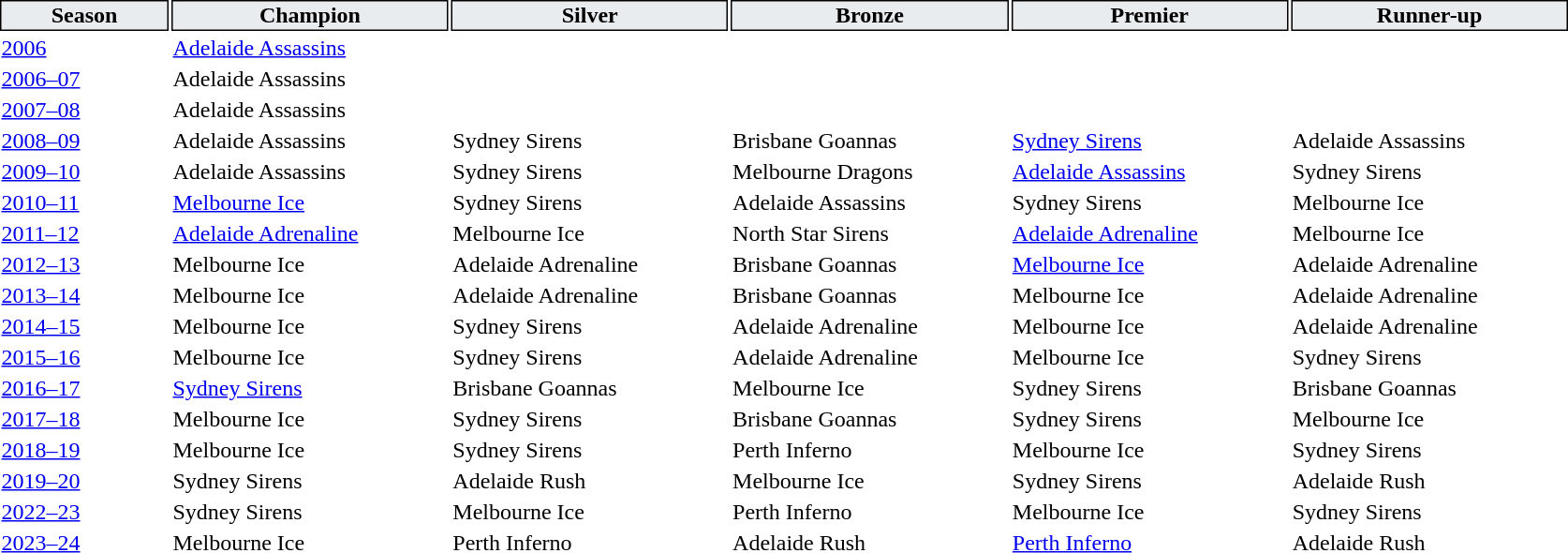<table class="toccolours" style="width:70em;text-align: left">
<tr>
</tr>
<tr>
<th style="background:#e9ecef;color:black;border:#000000 1px solid; text-align:center; width: 40px">Season</th>
<th style="background:#e9ecef;color:black;border:#000000 1px solid; text-align:center; width: 80px"> Champion</th>
<th style="background:#e9ecef;color:black;border:#000000 1px solid; text-align:center; width: 80px"> Silver</th>
<th style="background:#e9ecef;color:black;border:#000000 1px solid; text-align:center; width: 80px"> Bronze</th>
<th style="background:#e9ecef;color:black;border:#000000 1px solid; text-align:center; width: 80px">Premier</th>
<th style="background:#e9ecef;color:black;border:#000000 1px solid; text-align:center; width: 80px">Runner-up</th>
</tr>
<tr>
<td><a href='#'>2006</a></td>
<td><a href='#'>Adelaide Assassins</a></td>
</tr>
<tr>
<td><a href='#'>2006–07</a></td>
<td>Adelaide Assassins</td>
</tr>
<tr>
<td><a href='#'>2007–08</a></td>
<td>Adelaide Assassins</td>
</tr>
<tr>
<td><a href='#'>2008–09</a></td>
<td>Adelaide Assassins</td>
<td>Sydney Sirens</td>
<td>Brisbane Goannas</td>
<td><a href='#'>Sydney Sirens</a></td>
<td>Adelaide Assassins</td>
</tr>
<tr>
<td><a href='#'>2009–10</a></td>
<td>Adelaide Assassins</td>
<td>Sydney Sirens</td>
<td>Melbourne Dragons</td>
<td><a href='#'>Adelaide Assassins</a></td>
<td>Sydney Sirens</td>
</tr>
<tr>
<td><a href='#'>2010–11</a></td>
<td><a href='#'>Melbourne Ice</a></td>
<td>Sydney Sirens</td>
<td>Adelaide Assassins</td>
<td>Sydney Sirens</td>
<td>Melbourne Ice</td>
</tr>
<tr i>
<td><a href='#'>2011–12</a></td>
<td><a href='#'>Adelaide Adrenaline</a></td>
<td>Melbourne Ice</td>
<td>North Star Sirens</td>
<td><a href='#'>Adelaide Adrenaline</a></td>
<td>Melbourne Ice</td>
</tr>
<tr>
<td><a href='#'>2012–13</a></td>
<td>Melbourne Ice</td>
<td>Adelaide Adrenaline</td>
<td>Brisbane Goannas</td>
<td><a href='#'>Melbourne Ice</a></td>
<td>Adelaide Adrenaline</td>
</tr>
<tr>
<td><a href='#'>2013–14</a></td>
<td>Melbourne Ice</td>
<td>Adelaide Adrenaline</td>
<td>Brisbane Goannas</td>
<td>Melbourne Ice</td>
<td>Adelaide Adrenaline</td>
</tr>
<tr>
<td><a href='#'>2014–15</a></td>
<td>Melbourne Ice</td>
<td>Sydney Sirens</td>
<td>Adelaide Adrenaline</td>
<td>Melbourne Ice</td>
<td>Adelaide Adrenaline</td>
</tr>
<tr>
<td><a href='#'>2015–16</a></td>
<td>Melbourne Ice</td>
<td>Sydney Sirens</td>
<td>Adelaide Adrenaline</td>
<td>Melbourne Ice</td>
<td>Sydney Sirens</td>
</tr>
<tr>
<td><a href='#'>2016–17</a></td>
<td><a href='#'>Sydney Sirens</a></td>
<td>Brisbane Goannas</td>
<td>Melbourne Ice</td>
<td>Sydney Sirens</td>
<td>Brisbane Goannas</td>
</tr>
<tr>
<td><a href='#'>2017–18</a></td>
<td>Melbourne Ice</td>
<td>Sydney Sirens</td>
<td>Brisbane Goannas</td>
<td>Sydney Sirens</td>
<td>Melbourne Ice</td>
</tr>
<tr>
<td><a href='#'>2018–19</a></td>
<td>Melbourne Ice</td>
<td>Sydney Sirens</td>
<td>Perth Inferno</td>
<td>Melbourne Ice</td>
<td>Sydney Sirens</td>
</tr>
<tr>
<td><a href='#'>2019–20</a></td>
<td>Sydney Sirens</td>
<td>Adelaide Rush</td>
<td>Melbourne Ice</td>
<td>Sydney Sirens</td>
<td>Adelaide Rush</td>
</tr>
<tr>
<td><a href='#'>2022–23</a></td>
<td>Sydney Sirens</td>
<td>Melbourne Ice</td>
<td>Perth Inferno</td>
<td>Melbourne Ice</td>
<td>Sydney Sirens</td>
</tr>
<tr>
<td><a href='#'>2023–24</a></td>
<td>Melbourne Ice</td>
<td>Perth Inferno</td>
<td>Adelaide Rush</td>
<td><a href='#'>Perth Inferno</a></td>
<td>Adelaide Rush</td>
</tr>
</table>
